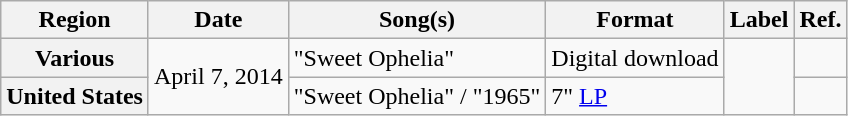<table class="wikitable plainrowheaders">
<tr>
<th>Region</th>
<th>Date</th>
<th>Song(s)</th>
<th>Format</th>
<th>Label</th>
<th>Ref.</th>
</tr>
<tr>
<th scope="row">Various</th>
<td rowspan="2">April 7, 2014</td>
<td>"Sweet Ophelia"</td>
<td>Digital download</td>
<td rowspan="2"></td>
<td></td>
</tr>
<tr>
<th scope="row">United States</th>
<td>"Sweet Ophelia" / "1965"</td>
<td>7" <a href='#'>LP</a></td>
<td></td>
</tr>
</table>
